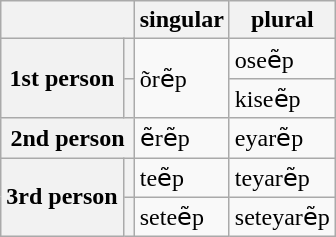<table class="wikitable">
<tr>
<th colspan="2"></th>
<th>singular</th>
<th>plural</th>
</tr>
<tr>
<th rowspan="2">1st person</th>
<th></th>
<td rowspan="2">õrẽp</td>
<td>oseẽp</td>
</tr>
<tr>
<th></th>
<td>kiseẽp</td>
</tr>
<tr>
<th colspan="2">2nd person</th>
<td>ẽrẽp</td>
<td>eyarẽp</td>
</tr>
<tr>
<th rowspan="2">3rd person</th>
<th></th>
<td>teẽp</td>
<td>teyarẽp</td>
</tr>
<tr>
<th></th>
<td>seteẽp</td>
<td>seteyarẽp</td>
</tr>
</table>
